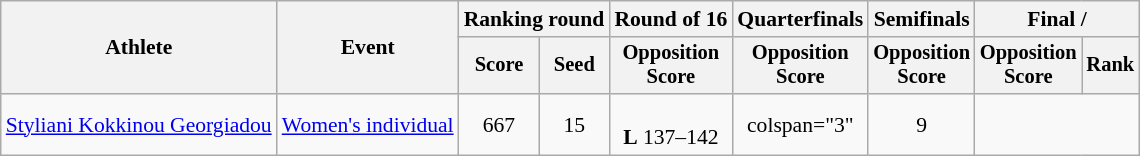<table class="wikitable" style="text-align:center; font-size:90%">
<tr>
<th rowspan="2">Athlete</th>
<th rowspan="2">Event</th>
<th colspan="2">Ranking round</th>
<th>Round of 16</th>
<th>Quarterfinals</th>
<th>Semifinals</th>
<th colspan="2">Final / </th>
</tr>
<tr style="font-size:95%">
<th>Score</th>
<th>Seed</th>
<th>Opposition<br>Score</th>
<th>Opposition<br>Score</th>
<th>Opposition<br>Score</th>
<th>Opposition<br>Score</th>
<th>Rank</th>
</tr>
<tr>
<td align="left"><a href='#'>Styliani Kokkinou Georgiadou</a></td>
<td align="left"><a href='#'>Women's individual</a></td>
<td>667</td>
<td>15</td>
<td><br><strong>L</strong> 137–142</td>
<td>colspan="3" </td>
<td>9</td>
</tr>
</table>
